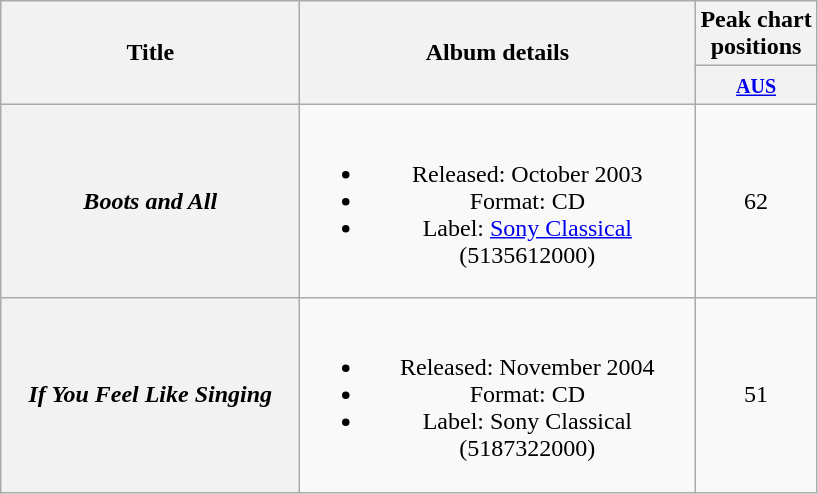<table class="wikitable plainrowheaders" style="text-align:center;" border="1">
<tr>
<th scope="col" rowspan="2" style="width:12em;">Title</th>
<th scope="col" rowspan="2" style="width:16em;">Album details</th>
<th scope="col" colspan="1">Peak chart<br>positions</th>
</tr>
<tr>
<th scope="col" style="text-align:center;"><small><a href='#'>AUS</a></small><br></th>
</tr>
<tr>
<th scope="row"><em>Boots and All</em></th>
<td><br><ul><li>Released: October 2003</li><li>Format: CD</li><li>Label: <a href='#'>Sony Classical</a> (5135612000)</li></ul></td>
<td align="center">62</td>
</tr>
<tr>
<th scope="row"><em>If You Feel Like Singing</em></th>
<td><br><ul><li>Released: November 2004</li><li>Format: CD</li><li>Label: Sony Classical	(5187322000)</li></ul></td>
<td align="center">51</td>
</tr>
</table>
